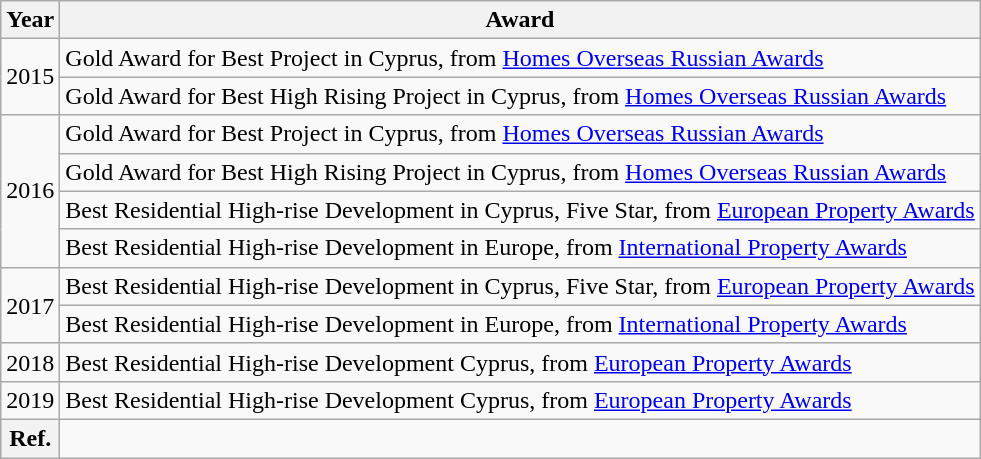<table class="wikitable">
<tr>
<th>Year</th>
<th>Award</th>
</tr>
<tr>
<td rowspan="2">2015</td>
<td>Gold Award for Best Project in Cyprus, from <a href='#'>Homes Overseas Russian Awards</a></td>
</tr>
<tr>
<td>Gold Award for Best High Rising Project in Cyprus, from <a href='#'>Homes Overseas Russian Awards</a></td>
</tr>
<tr>
<td rowspan="4">2016</td>
<td>Gold Award for Best Project in Cyprus, from <a href='#'>Homes Overseas Russian Awards</a></td>
</tr>
<tr>
<td>Gold Award for Best High Rising Project in Cyprus, from <a href='#'>Homes Overseas Russian Awards</a></td>
</tr>
<tr>
<td>Best Residential High-rise Development in Cyprus, Five Star, from <a href='#'>European Property Awards</a></td>
</tr>
<tr>
<td>Best Residential High-rise Development in Europe, from <a href='#'>International Property Awards</a></td>
</tr>
<tr>
<td rowspan="2">2017</td>
<td>Best Residential High-rise Development in Cyprus, Five Star, from <a href='#'>European Property Awards</a></td>
</tr>
<tr>
<td>Best Residential High-rise Development in Europe, from <a href='#'>International Property Awards</a></td>
</tr>
<tr>
<td>2018</td>
<td>Best Residential High-rise Development Cyprus, from <a href='#'>European Property Awards</a></td>
</tr>
<tr>
<td>2019</td>
<td>Best Residential High-rise Development Cyprus, from <a href='#'>European Property Awards</a></td>
</tr>
<tr>
<th>Ref.</th>
<td></td>
</tr>
</table>
